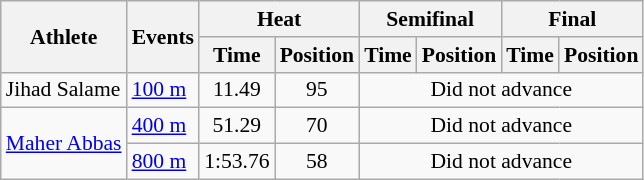<table class=wikitable style="font-size:90%">
<tr>
<th rowspan="2">Athlete</th>
<th rowspan="2">Events</th>
<th colspan="2">Heat</th>
<th colspan="2">Semifinal</th>
<th colspan="2">Final</th>
</tr>
<tr>
<th>Time</th>
<th>Position</th>
<th>Time</th>
<th>Position</th>
<th>Time</th>
<th>Position</th>
</tr>
<tr>
<td>Jihad Salame</td>
<td><a href='#'>100 m</a></td>
<td align=center>11.49</td>
<td align=center>95</td>
<td align=center colspan="4">Did not advance</td>
</tr>
<tr>
<td rowspan=2><a href='#'>Maher Abbas</a></td>
<td><a href='#'>400 m</a></td>
<td align=center>51.29</td>
<td align=center>70</td>
<td align=center colspan="4">Did not advance</td>
</tr>
<tr>
<td><a href='#'>800 m</a></td>
<td align=center>1:53.76</td>
<td align=center>58</td>
<td align=center colspan="4">Did not advance</td>
</tr>
</table>
